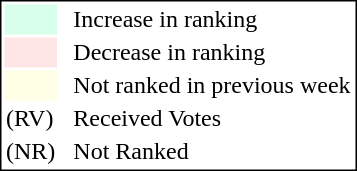<table style="border:1px solid black;">
<tr>
<td style="background:#D8FFEB; width:20px;"></td>
<td> </td>
<td>Increase in ranking</td>
</tr>
<tr>
<td style="background:#FFE6E6; width:20px;"></td>
<td> </td>
<td>Decrease in ranking</td>
</tr>
<tr>
<td style="background:#FFFFE6; width:20px;"></td>
<td> </td>
<td>Not ranked in previous week</td>
</tr>
<tr>
<td>(RV)</td>
<td> </td>
<td>Received Votes</td>
</tr>
<tr>
<td>(NR)</td>
<td> </td>
<td>Not Ranked</td>
</tr>
</table>
